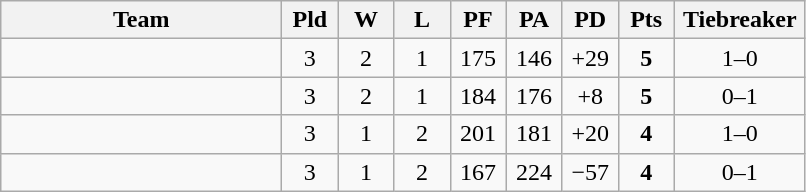<table class="wikitable" style="text-align:center;">
<tr>
<th width=180>Team</th>
<th width=30>Pld</th>
<th width=30>W</th>
<th width=30>L</th>
<th width=30>PF</th>
<th width=30>PA</th>
<th width=30>PD</th>
<th width=30>Pts</th>
<th width=80>Tiebreaker</th>
</tr>
<tr align=center>
<td align=left></td>
<td>3</td>
<td>2</td>
<td>1</td>
<td>175</td>
<td>146</td>
<td>+29</td>
<td><strong>5</strong></td>
<td>1–0</td>
</tr>
<tr align=center>
<td align=left></td>
<td>3</td>
<td>2</td>
<td>1</td>
<td>184</td>
<td>176</td>
<td>+8</td>
<td><strong>5</strong></td>
<td>0–1</td>
</tr>
<tr align=center>
<td align=left></td>
<td>3</td>
<td>1</td>
<td>2</td>
<td>201</td>
<td>181</td>
<td>+20</td>
<td><strong>4</strong></td>
<td>1–0</td>
</tr>
<tr align=center>
<td align=left></td>
<td>3</td>
<td>1</td>
<td>2</td>
<td>167</td>
<td>224</td>
<td>−57</td>
<td><strong>4</strong></td>
<td>0–1</td>
</tr>
</table>
